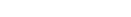<table style="width100%; text-align:center; font-weight:bold;">
<tr style="color:white;">
<td style="background:">71</td>
<td style="background:">69</td>
<td style="background:">49</td>
<td style="background:">22</td>
<td style="background:">2</td>
</tr>
<tr>
<td></td>
<td></td>
<td></td>
<td></td>
<td></td>
<td></td>
</tr>
</table>
